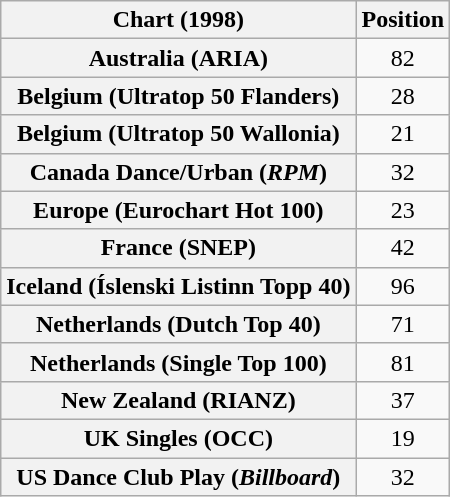<table class="wikitable sortable plainrowheaders" style="text-align:center">
<tr>
<th>Chart (1998)</th>
<th>Position</th>
</tr>
<tr>
<th scope="row">Australia (ARIA)</th>
<td>82</td>
</tr>
<tr>
<th scope="row">Belgium (Ultratop 50 Flanders)</th>
<td>28</td>
</tr>
<tr>
<th scope="row">Belgium (Ultratop 50 Wallonia)</th>
<td>21</td>
</tr>
<tr>
<th scope="row">Canada Dance/Urban (<em>RPM</em>)</th>
<td>32</td>
</tr>
<tr>
<th scope="row">Europe (Eurochart Hot 100)</th>
<td>23</td>
</tr>
<tr>
<th scope="row">France (SNEP)</th>
<td>42</td>
</tr>
<tr>
<th scope="row">Iceland (Íslenski Listinn Topp 40)</th>
<td>96</td>
</tr>
<tr>
<th scope="row">Netherlands (Dutch Top 40)</th>
<td>71</td>
</tr>
<tr>
<th scope="row">Netherlands (Single Top 100)</th>
<td>81</td>
</tr>
<tr>
<th scope="row">New Zealand (RIANZ)</th>
<td>37</td>
</tr>
<tr>
<th scope="row">UK Singles (OCC)</th>
<td>19</td>
</tr>
<tr>
<th scope="row">US Dance Club Play (<em>Billboard</em>)</th>
<td>32</td>
</tr>
</table>
